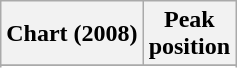<table class="wikitable sortable plainrowheaders" style="text-align:center">
<tr>
<th scope="col">Chart (2008)</th>
<th scope="col">Peak<br> position</th>
</tr>
<tr>
</tr>
<tr>
</tr>
</table>
